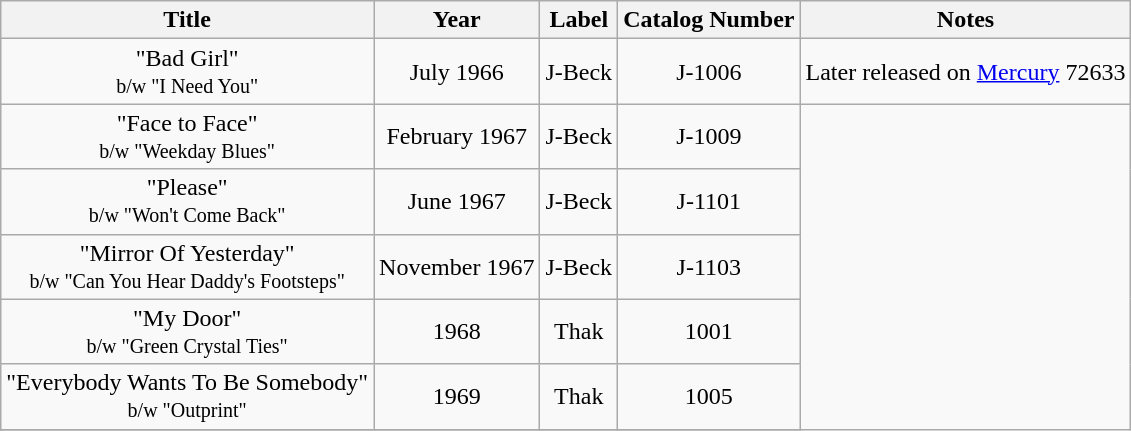<table class="wikitable">
<tr>
<th>Title</th>
<th>Year</th>
<th>Label</th>
<th>Catalog Number</th>
<th>Notes</th>
</tr>
<tr>
<td style="text-align:center;">"Bad Girl" <br> <small>b/w "I Need You"</small></td>
<td style="text-align:center;">July 1966</td>
<td style="text-align:center;">J-Beck</td>
<td style="text-align:center;">J-1006</td>
<td style="text-align:center;">Later released on <a href='#'>Mercury</a> 72633</td>
</tr>
<tr>
<td style="text-align:center;">"Face to Face" <br> <small>b/w "Weekday Blues"</small></td>
<td style="text-align:center;">February 1967</td>
<td style="text-align:center;">J-Beck</td>
<td style="text-align:center;">J-1009</td>
</tr>
<tr>
<td style="text-align:center;">"Please" <br> <small>b/w "Won't Come Back"</small></td>
<td style="text-align:center;">June 1967</td>
<td style="text-align:center;">J-Beck</td>
<td style="text-align:center;">J-1101</td>
</tr>
<tr>
<td style="text-align:center;">"Mirror Of Yesterday" <br> <small>b/w "Can You Hear Daddy's Footsteps"</small></td>
<td style="text-align:center;">November 1967</td>
<td style="text-align:center;">J-Beck</td>
<td style="text-align:center;">J-1103</td>
</tr>
<tr>
<td style="text-align:center;">"My Door" <br> <small>b/w "Green Crystal Ties"</small></td>
<td style="text-align:center;">1968</td>
<td style="text-align:center;">Thak</td>
<td style="text-align:center;">1001</td>
</tr>
<tr>
<td style="text-align:center;">"Everybody Wants To Be Somebody" <br> <small>b/w "Outprint"</small></td>
<td style="text-align:center;">1969</td>
<td style="text-align:center;">Thak</td>
<td style="text-align:center;">1005</td>
</tr>
<tr>
</tr>
</table>
